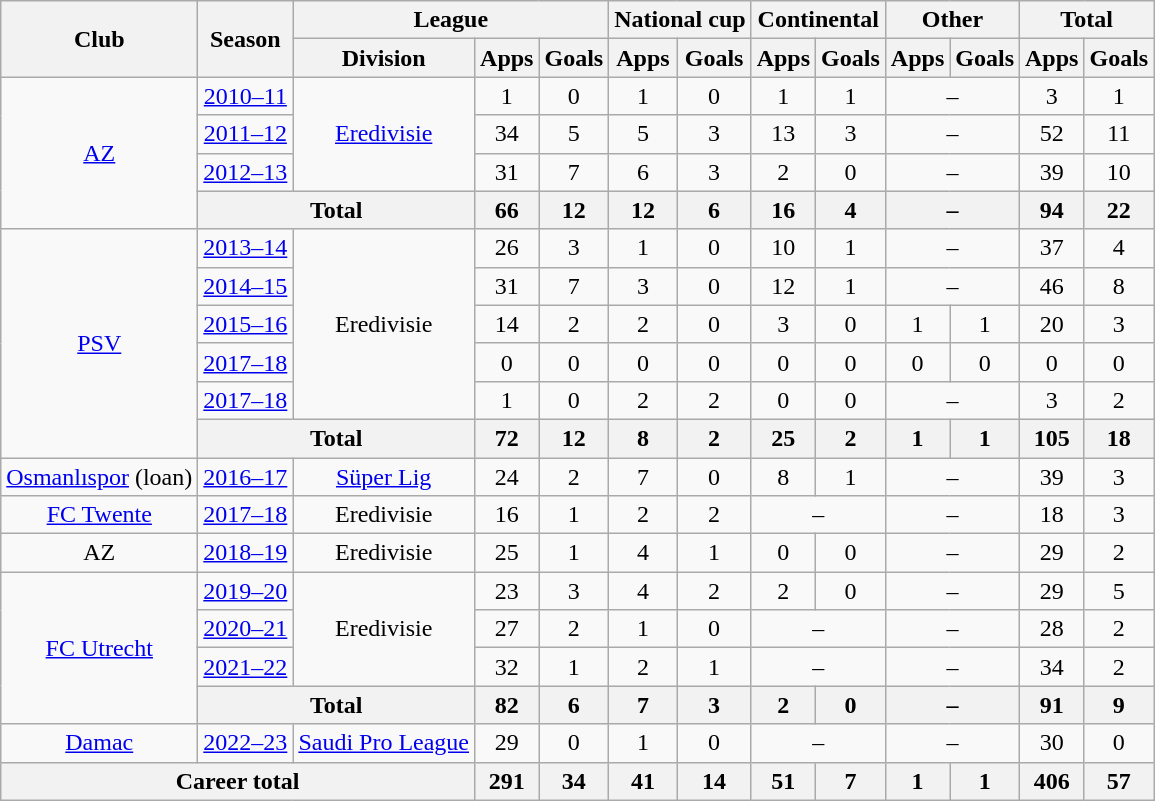<table class="wikitable" style="text-align:center">
<tr>
<th rowspan="2">Club</th>
<th rowspan="2">Season</th>
<th colspan="3">League</th>
<th colspan="2">National cup</th>
<th colspan="2">Continental</th>
<th colspan="2">Other</th>
<th colspan="2">Total</th>
</tr>
<tr>
<th>Division</th>
<th>Apps</th>
<th>Goals</th>
<th>Apps</th>
<th>Goals</th>
<th>Apps</th>
<th>Goals</th>
<th>Apps</th>
<th>Goals</th>
<th>Apps</th>
<th>Goals</th>
</tr>
<tr>
<td rowspan="4"><a href='#'>AZ</a></td>
<td><a href='#'>2010–11</a></td>
<td rowspan="3"><a href='#'>Eredivisie</a></td>
<td>1</td>
<td>0</td>
<td>1</td>
<td>0</td>
<td>1</td>
<td>1</td>
<td colspan="2">–</td>
<td>3</td>
<td>1</td>
</tr>
<tr>
<td><a href='#'>2011–12</a></td>
<td>34</td>
<td>5</td>
<td>5</td>
<td>3</td>
<td>13</td>
<td>3</td>
<td colspan="2">–</td>
<td>52</td>
<td>11</td>
</tr>
<tr>
<td><a href='#'>2012–13</a></td>
<td>31</td>
<td>7</td>
<td>6</td>
<td>3</td>
<td>2</td>
<td>0</td>
<td colspan="2">–</td>
<td>39</td>
<td>10</td>
</tr>
<tr>
<th colspan="2">Total</th>
<th>66</th>
<th>12</th>
<th>12</th>
<th>6</th>
<th>16</th>
<th>4</th>
<th colspan="2">–</th>
<th>94</th>
<th>22</th>
</tr>
<tr>
<td rowspan="6"><a href='#'>PSV</a></td>
<td><a href='#'>2013–14</a></td>
<td rowspan="5">Eredivisie</td>
<td>26</td>
<td>3</td>
<td>1</td>
<td>0</td>
<td>10</td>
<td>1</td>
<td colspan="2">–</td>
<td>37</td>
<td>4</td>
</tr>
<tr>
<td><a href='#'>2014–15</a></td>
<td>31</td>
<td>7</td>
<td>3</td>
<td>0</td>
<td>12</td>
<td>1</td>
<td colspan="2">–</td>
<td>46</td>
<td>8</td>
</tr>
<tr>
<td><a href='#'>2015–16</a></td>
<td>14</td>
<td>2</td>
<td>2</td>
<td>0</td>
<td>3</td>
<td>0</td>
<td>1</td>
<td>1</td>
<td>20</td>
<td>3</td>
</tr>
<tr>
<td><a href='#'>2017–18</a></td>
<td>0</td>
<td>0</td>
<td>0</td>
<td>0</td>
<td>0</td>
<td>0</td>
<td>0</td>
<td>0</td>
<td>0</td>
<td>0</td>
</tr>
<tr>
<td><a href='#'>2017–18</a></td>
<td>1</td>
<td>0</td>
<td>2</td>
<td>2</td>
<td>0</td>
<td>0</td>
<td colspan="2">–</td>
<td>3</td>
<td>2</td>
</tr>
<tr>
<th colspan="2">Total</th>
<th>72</th>
<th>12</th>
<th>8</th>
<th>2</th>
<th>25</th>
<th>2</th>
<th>1</th>
<th>1</th>
<th>105</th>
<th>18</th>
</tr>
<tr>
<td><a href='#'>Osmanlıspor</a> (loan)</td>
<td><a href='#'>2016–17</a></td>
<td><a href='#'>Süper Lig</a></td>
<td>24</td>
<td>2</td>
<td>7</td>
<td>0</td>
<td>8</td>
<td>1</td>
<td colspan="2">–</td>
<td>39</td>
<td>3</td>
</tr>
<tr>
<td><a href='#'>FC Twente</a></td>
<td><a href='#'>2017–18</a></td>
<td>Eredivisie</td>
<td>16</td>
<td>1</td>
<td>2</td>
<td>2</td>
<td colspan="2">–</td>
<td colspan="2">–</td>
<td>18</td>
<td>3</td>
</tr>
<tr>
<td>AZ</td>
<td><a href='#'>2018–19</a></td>
<td>Eredivisie</td>
<td>25</td>
<td>1</td>
<td>4</td>
<td>1</td>
<td>0</td>
<td>0</td>
<td colspan="2">–</td>
<td>29</td>
<td>2</td>
</tr>
<tr>
<td rowspan="4"><a href='#'>FC Utrecht</a></td>
<td><a href='#'>2019–20</a></td>
<td rowspan="3">Eredivisie</td>
<td>23</td>
<td>3</td>
<td>4</td>
<td>2</td>
<td>2</td>
<td>0</td>
<td colspan="2">–</td>
<td>29</td>
<td>5</td>
</tr>
<tr>
<td><a href='#'>2020–21</a></td>
<td>27</td>
<td>2</td>
<td>1</td>
<td>0</td>
<td colspan="2">–</td>
<td colspan="2">–</td>
<td>28</td>
<td>2</td>
</tr>
<tr>
<td><a href='#'>2021–22</a></td>
<td>32</td>
<td>1</td>
<td>2</td>
<td>1</td>
<td colspan="2">–</td>
<td colspan="2">–</td>
<td>34</td>
<td>2</td>
</tr>
<tr>
<th colspan="2">Total</th>
<th>82</th>
<th>6</th>
<th>7</th>
<th>3</th>
<th>2</th>
<th>0</th>
<th colspan="2">–</th>
<th>91</th>
<th>9</th>
</tr>
<tr>
<td><a href='#'>Damac</a></td>
<td><a href='#'>2022–23</a></td>
<td><a href='#'>Saudi Pro League</a></td>
<td>29</td>
<td>0</td>
<td>1</td>
<td>0</td>
<td colspan="2">–</td>
<td colspan="2">–</td>
<td>30</td>
<td>0</td>
</tr>
<tr>
<th colspan="3">Career total</th>
<th>291</th>
<th>34</th>
<th>41</th>
<th>14</th>
<th>51</th>
<th>7</th>
<th>1</th>
<th>1</th>
<th>406</th>
<th>57</th>
</tr>
</table>
